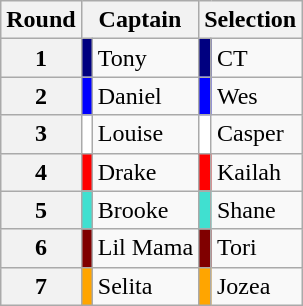<table class="wikitable">
<tr>
<th>Round</th>
<th colspan="2">Captain</th>
<th colspan="2">Selection</th>
</tr>
<tr>
<th>1</th>
<td bgcolor="navy"></td>
<td>Tony</td>
<td bgcolor="navy"></td>
<td>CT</td>
</tr>
<tr>
<th>2</th>
<td bgcolor="blue"></td>
<td>Daniel</td>
<td bgcolor="blue"></td>
<td>Wes</td>
</tr>
<tr>
<th>3</th>
<td bgcolor="white"></td>
<td>Louise</td>
<td bgcolor="white"></td>
<td>Casper</td>
</tr>
<tr>
<th>4</th>
<td bgcolor="red"></td>
<td>Drake</td>
<td bgcolor="red"></td>
<td>Kailah</td>
</tr>
<tr>
<th>5</th>
<td bgcolor="turquoise"></td>
<td>Brooke</td>
<td bgcolor="turquoise"></td>
<td>Shane</td>
</tr>
<tr>
<th>6</th>
<td bgcolor="maroon"></td>
<td>Lil Mama</td>
<td bgcolor="maroon"></td>
<td>Tori</td>
</tr>
<tr>
<th>7</th>
<td bgcolor="orange"></td>
<td>Selita</td>
<td bgcolor="orange"></td>
<td>Jozea</td>
</tr>
</table>
